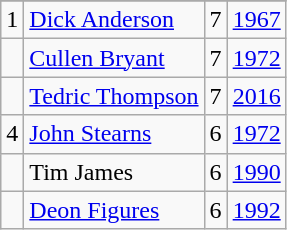<table class="wikitable">
<tr>
</tr>
<tr>
<td>1</td>
<td><a href='#'>Dick Anderson</a></td>
<td>7</td>
<td><a href='#'>1967</a></td>
</tr>
<tr>
<td></td>
<td><a href='#'>Cullen Bryant</a></td>
<td>7</td>
<td><a href='#'>1972</a></td>
</tr>
<tr>
<td></td>
<td><a href='#'>Tedric Thompson</a></td>
<td>7</td>
<td><a href='#'>2016</a></td>
</tr>
<tr>
<td>4</td>
<td><a href='#'>John Stearns</a></td>
<td>6</td>
<td><a href='#'>1972</a></td>
</tr>
<tr>
<td></td>
<td>Tim James</td>
<td>6</td>
<td><a href='#'>1990</a></td>
</tr>
<tr>
<td></td>
<td><a href='#'>Deon Figures</a></td>
<td>6</td>
<td><a href='#'>1992</a></td>
</tr>
</table>
